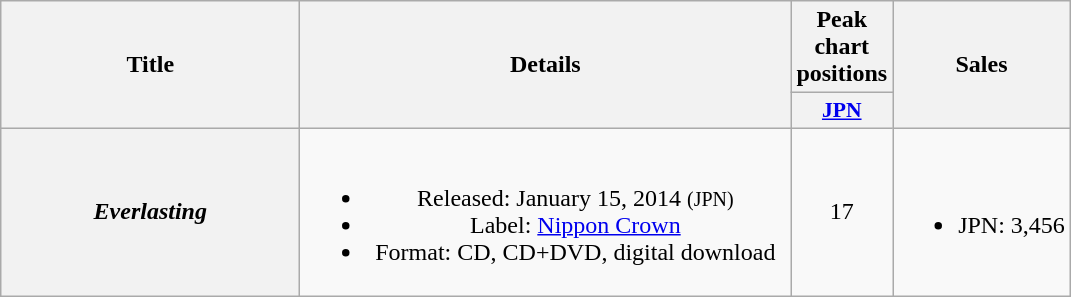<table class="wikitable plainrowheaders" style="text-align:center;">
<tr>
<th scope="col" rowspan="2" style="width:12em;">Title</th>
<th scope="col" rowspan="2" style="width:20em;">Details</th>
<th scope="col" colspan="1">Peak chart positions</th>
<th scope="col" rowspan="2">Sales</th>
</tr>
<tr>
<th scope="col" style="width:3em;font-size:90%"><a href='#'>JPN</a><br></th>
</tr>
<tr>
<th scope="row"><em>Everlasting</em></th>
<td><br><ul><li>Released: January 15, 2014 <small>(JPN)</small></li><li>Label: <a href='#'>Nippon Crown</a></li><li>Format: CD, CD+DVD, digital download</li></ul></td>
<td>17</td>
<td><br><ul><li>JPN: 3,456</li></ul></td>
</tr>
</table>
